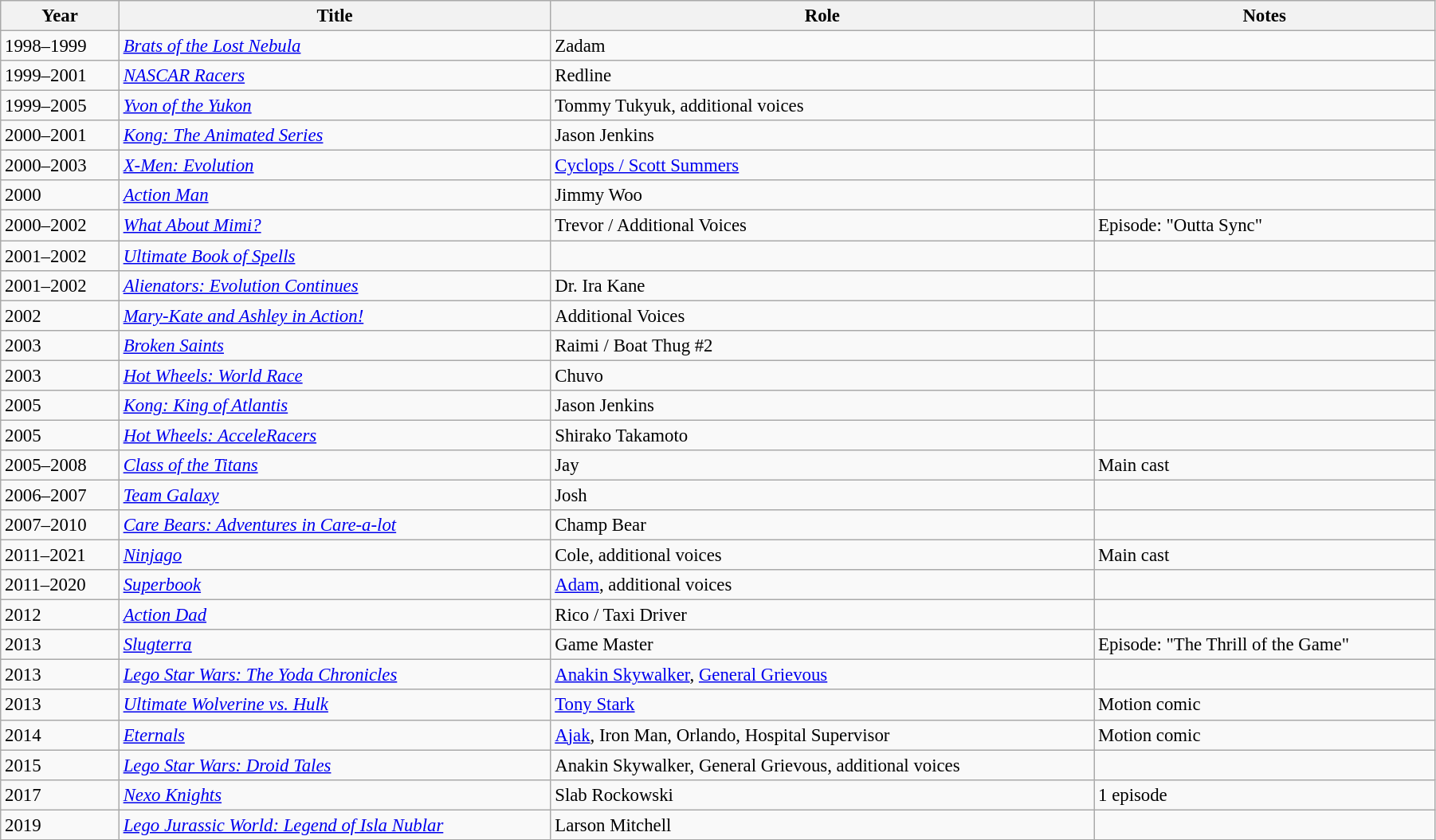<table class="wikitable sortable plainrowheaders" style="width:95%; font-size: 95%">
<tr>
<th>Year</th>
<th>Title</th>
<th>Role</th>
<th class="unsortable">Notes</th>
</tr>
<tr>
<td>1998–1999</td>
<td><em><a href='#'>Brats of the Lost Nebula</a></em></td>
<td>Zadam</td>
<td></td>
</tr>
<tr>
<td>1999–2001</td>
<td><em><a href='#'>NASCAR Racers</a></em></td>
<td>Redline</td>
<td></td>
</tr>
<tr>
<td>1999–2005</td>
<td><em><a href='#'>Yvon of the Yukon</a></em></td>
<td>Tommy Tukyuk, additional voices</td>
<td></td>
</tr>
<tr>
<td>2000–2001</td>
<td><em><a href='#'>Kong: The Animated Series</a></em></td>
<td>Jason Jenkins</td>
<td></td>
</tr>
<tr>
<td>2000–2003</td>
<td><em><a href='#'>X-Men: Evolution</a></em></td>
<td><a href='#'>Cyclops / Scott Summers</a></td>
<td></td>
</tr>
<tr>
<td>2000</td>
<td><em><a href='#'>Action Man</a></em></td>
<td>Jimmy Woo</td>
<td></td>
</tr>
<tr>
<td>2000–2002</td>
<td><em><a href='#'>What About Mimi?</a></em></td>
<td>Trevor / Additional Voices</td>
<td>Episode: "Outta Sync"</td>
</tr>
<tr>
<td>2001–2002</td>
<td><em><a href='#'>Ultimate Book of Spells</a></em></td>
<td></td>
<td></td>
</tr>
<tr>
<td>2001–2002</td>
<td><em><a href='#'>Alienators: Evolution Continues</a></em></td>
<td>Dr. Ira Kane</td>
<td></td>
</tr>
<tr>
<td>2002</td>
<td><em><a href='#'>Mary-Kate and Ashley in Action!</a></em></td>
<td>Additional Voices</td>
<td></td>
</tr>
<tr>
<td>2003</td>
<td><em><a href='#'>Broken Saints</a></em></td>
<td>Raimi / Boat Thug #2</td>
<td></td>
</tr>
<tr>
<td>2003</td>
<td><em><a href='#'>Hot Wheels: World Race</a></em></td>
<td>Chuvo</td>
<td></td>
</tr>
<tr>
<td>2005</td>
<td><em><a href='#'>Kong: King of Atlantis</a></em></td>
<td>Jason Jenkins</td>
<td></td>
</tr>
<tr>
<td>2005</td>
<td><em><a href='#'>Hot Wheels: AcceleRacers</a></em></td>
<td>Shirako Takamoto</td>
<td></td>
</tr>
<tr>
<td>2005–2008</td>
<td><em><a href='#'>Class of the Titans</a></em></td>
<td>Jay</td>
<td>Main cast</td>
</tr>
<tr>
<td>2006–2007</td>
<td><em><a href='#'>Team Galaxy</a></em></td>
<td>Josh</td>
<td></td>
</tr>
<tr>
<td>2007–2010</td>
<td><em><a href='#'>Care Bears: Adventures in Care-a-lot</a></em></td>
<td>Champ Bear</td>
<td></td>
</tr>
<tr>
<td>2011–2021</td>
<td><em><a href='#'>Ninjago</a></em></td>
<td>Cole, additional voices</td>
<td>Main cast</td>
</tr>
<tr>
<td>2011–2020</td>
<td><em><a href='#'>Superbook</a></em></td>
<td><a href='#'>Adam</a>, additional voices</td>
<td></td>
</tr>
<tr>
<td>2012</td>
<td><em><a href='#'>Action Dad</a></em></td>
<td>Rico / Taxi Driver</td>
<td></td>
</tr>
<tr>
<td>2013</td>
<td><em><a href='#'>Slugterra</a></em></td>
<td>Game Master</td>
<td>Episode: "The Thrill of the Game"</td>
</tr>
<tr>
<td>2013</td>
<td><em><a href='#'>Lego Star Wars: The Yoda Chronicles</a></em></td>
<td><a href='#'>Anakin Skywalker</a>, <a href='#'>General Grievous</a></td>
<td></td>
</tr>
<tr>
<td>2013</td>
<td><em><a href='#'>Ultimate Wolverine vs. Hulk</a></em></td>
<td><a href='#'>Tony Stark</a></td>
<td>Motion comic</td>
</tr>
<tr>
<td>2014</td>
<td><em><a href='#'>Eternals</a></em></td>
<td><a href='#'>Ajak</a>, Iron Man, Orlando, Hospital Supervisor</td>
<td>Motion comic</td>
</tr>
<tr>
<td>2015</td>
<td><em><a href='#'>Lego Star Wars: Droid Tales</a></em></td>
<td>Anakin Skywalker, General Grievous, additional voices</td>
<td></td>
</tr>
<tr>
<td>2017</td>
<td><em><a href='#'>Nexo Knights</a></em></td>
<td>Slab Rockowski</td>
<td>1 episode</td>
</tr>
<tr>
<td>2019</td>
<td><em><a href='#'>Lego Jurassic World: Legend of Isla Nublar</a></em></td>
<td>Larson Mitchell</td>
<td></td>
</tr>
</table>
